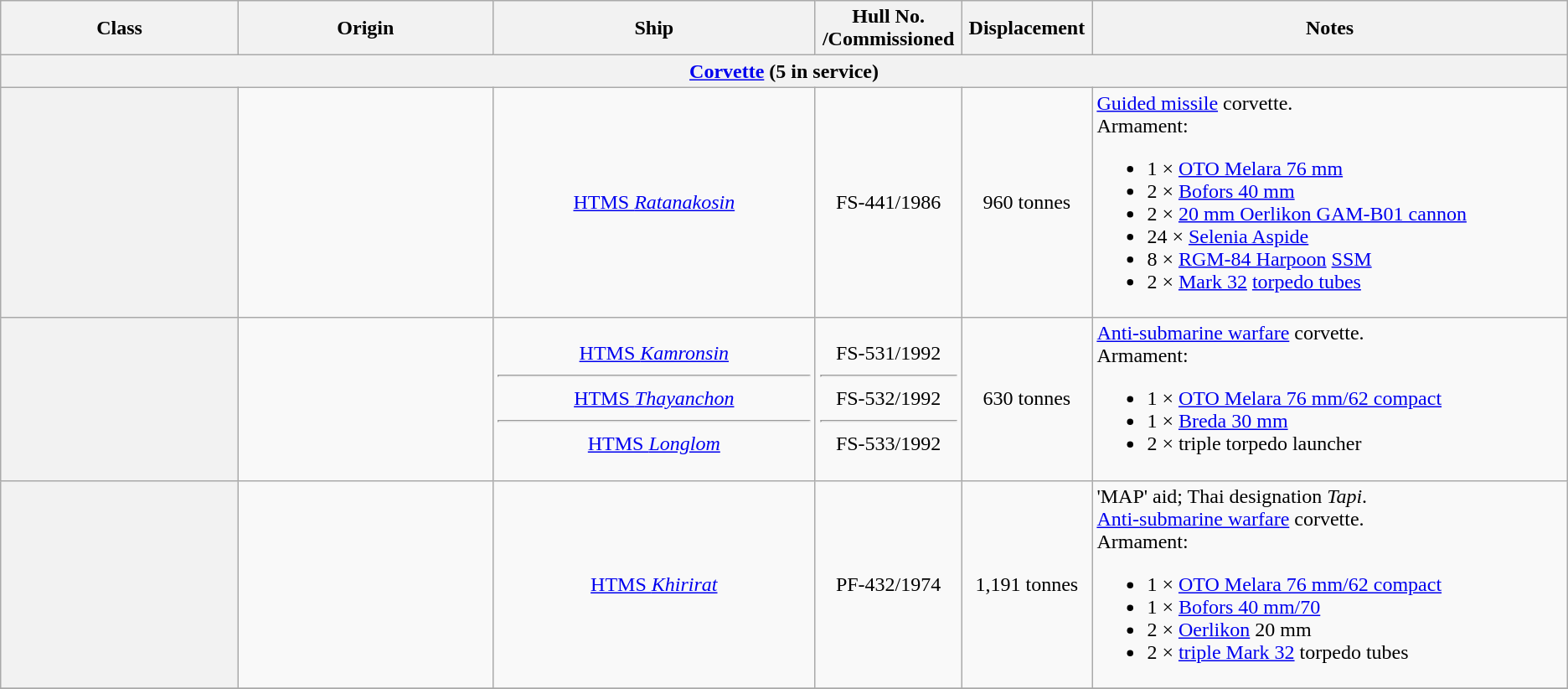<table class="wikitable">
<tr>
<th style="text-align:centre; width:14%;">Class</th>
<th style="text-align:centre; width:15%;">Origin</th>
<th style="text-align:centre; width:19%;">Ship</th>
<th style="text-align:center; width:4%;">Hull No.<br>/Commissioned</th>
<th style="text-align:centre; width:4%;">Displacement</th>
<th style="text-align:centre; width:28%;">Notes</th>
</tr>
<tr>
<th colspan="7"><a href='#'>Corvette</a> (5 in service)</th>
</tr>
<tr>
<th style="text-align:centre;"></th>
<td></td>
<td ! style="text-align:center;"><a href='#'>HTMS <em>Ratanakosin</em></a></td>
<td ! style="text-align:center;">FS-441/1986</td>
<td ! style="text-align:center;">960 tonnes</td>
<td><a href='#'>Guided missile</a> corvette.<br>Armament:<ul><li>1 × <a href='#'>OTO Melara 76 mm</a></li><li>2 × <a href='#'>Bofors 40 mm</a></li><li>2 × <a href='#'>20 mm Oerlikon GAM-B01 cannon</a></li><li>24 × <a href='#'>Selenia Aspide</a></li><li>8 × <a href='#'>RGM-84 Harpoon</a> <a href='#'>SSM</a></li><li>2 × <a href='#'>Mark 32</a> <a href='#'>torpedo tubes</a></li></ul></td>
</tr>
<tr>
<th style="text-align:centre;"></th>
<td></td>
<td ! style="text-align:center;"><a href='#'>HTMS <em>Kamronsin</em></a><hr><a href='#'>HTMS <em>Thayanchon</em></a><hr><a href='#'>HTMS <em>Longlom</em></a></td>
<td ! style="text-align:center;">FS-531/1992<hr>FS-532/1992<hr>FS-533/1992</td>
<td ! style="text-align:center;">630 tonnes</td>
<td><a href='#'>Anti-submarine warfare</a> corvette.<br>Armament:<ul><li>1 × <a href='#'>OTO Melara 76 mm/62 compact</a></li><li>1 × <a href='#'>Breda 30 mm</a></li><li>2 × triple torpedo launcher</li></ul></td>
</tr>
<tr>
<th style="text-align:centre;"></th>
<td></td>
<td ! style="text-align:center;"><a href='#'>HTMS <em>Khirirat</em></a></td>
<td ! style="text-align:center;">PF-432/1974</td>
<td ! style="text-align:center;">1,191 tonnes</td>
<td>'MAP' aid; Thai designation <em>Tapi</em>.<br><a href='#'>Anti-submarine warfare</a> corvette.<br>Armament:<ul><li>1 × <a href='#'>OTO Melara 76 mm/62 compact</a></li><li>1 × <a href='#'>Bofors 40 mm/70</a></li><li>2 × <a href='#'>Oerlikon</a> 20 mm</li><li>2 × <a href='#'>triple Mark 32</a> torpedo tubes</li></ul></td>
</tr>
<tr>
</tr>
</table>
